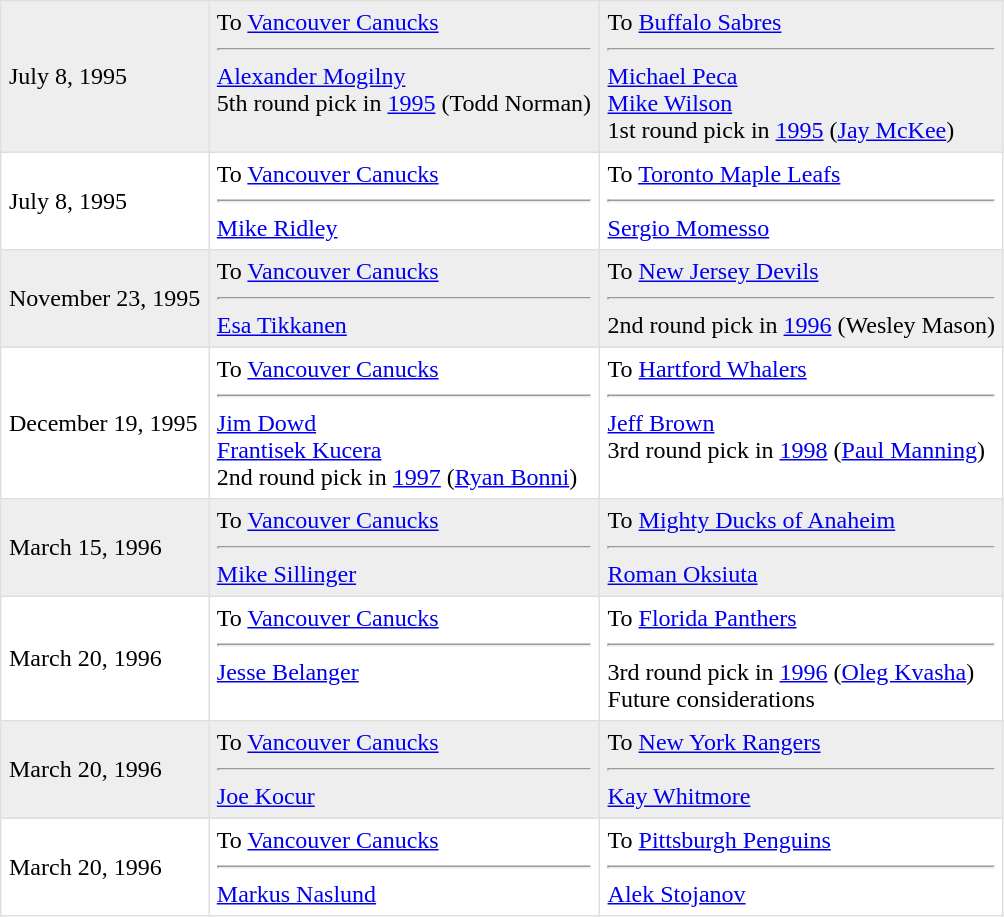<table border=1 style="border-collapse:collapse" bordercolor="#DFDFDF"  cellpadding="5">
<tr bgcolor="#eeeeee">
<td>July 8, 1995</td>
<td valign="top">To <a href='#'>Vancouver Canucks</a><hr><a href='#'>Alexander Mogilny</a><br>5th round pick in <a href='#'>1995</a> (Todd Norman)</td>
<td valign="top">To <a href='#'>Buffalo Sabres</a><hr><a href='#'>Michael Peca</a><br><a href='#'>Mike Wilson</a><br>1st round pick in <a href='#'>1995</a> (<a href='#'>Jay McKee</a>)</td>
</tr>
<tr>
<td>July 8, 1995</td>
<td valign="top">To <a href='#'>Vancouver Canucks</a><hr><a href='#'>Mike Ridley</a></td>
<td valign="top">To <a href='#'>Toronto Maple Leafs</a><hr><a href='#'>Sergio Momesso</a></td>
</tr>
<tr bgcolor="#eeeeee">
<td>November 23, 1995</td>
<td valign="top">To <a href='#'>Vancouver Canucks</a><hr><a href='#'>Esa Tikkanen</a></td>
<td valign="top">To <a href='#'>New Jersey Devils</a><hr>2nd round pick in <a href='#'>1996</a> (Wesley Mason)</td>
</tr>
<tr>
<td>December 19, 1995</td>
<td valign="top">To <a href='#'>Vancouver Canucks</a><hr><a href='#'>Jim Dowd</a><br><a href='#'>Frantisek Kucera</a><br>2nd round pick in <a href='#'>1997</a> (<a href='#'>Ryan Bonni</a>)</td>
<td valign="top">To <a href='#'>Hartford Whalers</a><hr><a href='#'>Jeff Brown</a><br>3rd round pick in <a href='#'>1998</a> (<a href='#'>Paul Manning</a>)</td>
</tr>
<tr bgcolor="#eeeeee">
<td>March 15, 1996</td>
<td valign="top">To  <a href='#'>Vancouver Canucks</a><hr><a href='#'>Mike Sillinger</a></td>
<td valign="top">To  <a href='#'>Mighty Ducks of Anaheim</a><hr><a href='#'>Roman Oksiuta</a></td>
</tr>
<tr>
<td>March 20, 1996</td>
<td valign="top">To <a href='#'>Vancouver Canucks</a><hr><a href='#'>Jesse Belanger</a></td>
<td valign="top">To <a href='#'>Florida Panthers</a><hr>3rd round pick in <a href='#'>1996</a> (<a href='#'>Oleg Kvasha</a>)<br>Future considerations</td>
</tr>
<tr bgcolor="#eeeeee">
<td>March 20, 1996</td>
<td valign="top">To  <a href='#'>Vancouver Canucks</a><hr><a href='#'>Joe Kocur</a></td>
<td valign="top">To  <a href='#'>New York Rangers</a><hr><a href='#'>Kay Whitmore</a></td>
</tr>
<tr>
<td>March 20, 1996</td>
<td valign="top">To  <a href='#'>Vancouver Canucks</a><hr><a href='#'>Markus Naslund</a></td>
<td valign="top">To  <a href='#'>Pittsburgh Penguins</a><hr><a href='#'>Alek Stojanov</a></td>
</tr>
</table>
